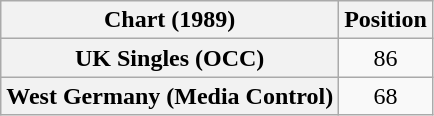<table class="wikitable plainrowheaders" style="text-align:center">
<tr>
<th scope="col">Chart (1989)</th>
<th scope="col">Position</th>
</tr>
<tr>
<th scope="row">UK Singles (OCC)</th>
<td>86</td>
</tr>
<tr>
<th scope="row">West Germany (Media Control)</th>
<td>68</td>
</tr>
</table>
